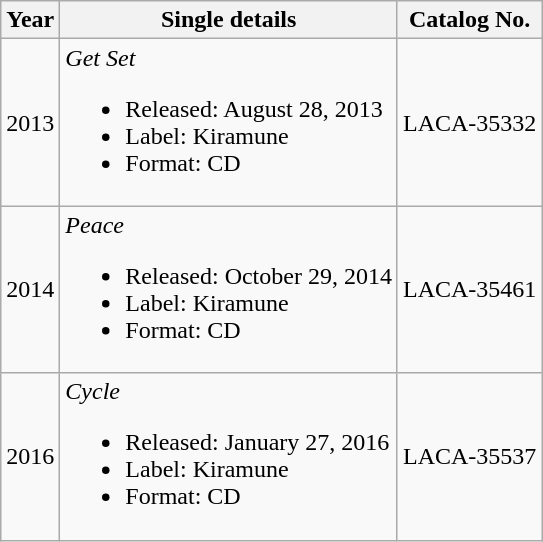<table class="wikitable">
<tr>
<th>Year</th>
<th>Single details</th>
<th>Catalog No.</th>
</tr>
<tr>
<td>2013</td>
<td align=left><em>Get Set</em><br><ul><li>Released: August 28, 2013</li><li>Label: Kiramune</li><li>Format: CD</li></ul></td>
<td>LACA-35332</td>
</tr>
<tr>
<td>2014</td>
<td align=left><em>Peace</em><br><ul><li>Released: October 29, 2014</li><li>Label: Kiramune</li><li>Format: CD</li></ul></td>
<td>LACA-35461</td>
</tr>
<tr>
<td>2016</td>
<td align=left><em>Cycle</em><br><ul><li>Released: January 27, 2016</li><li>Label: Kiramune</li><li>Format: CD</li></ul></td>
<td>LACA-35537</td>
</tr>
</table>
